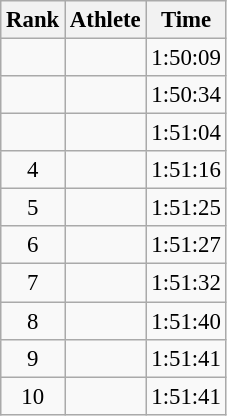<table class="wikitable" style="font-size:95%; text-align:center;">
<tr>
<th>Rank</th>
<th>Athlete</th>
<th>Time</th>
</tr>
<tr>
<td></td>
<td align=left></td>
<td align="center">1:50:09</td>
</tr>
<tr>
<td></td>
<td align=left></td>
<td align="center">1:50:34</td>
</tr>
<tr>
<td></td>
<td align=left></td>
<td align="center">1:51:04</td>
</tr>
<tr>
<td>4</td>
<td align=left></td>
<td align="center">1:51:16</td>
</tr>
<tr>
<td>5</td>
<td align=left></td>
<td align="center">1:51:25</td>
</tr>
<tr>
<td>6</td>
<td align=left></td>
<td align="center">1:51:27</td>
</tr>
<tr>
<td>7</td>
<td align=left></td>
<td align="center">1:51:32</td>
</tr>
<tr>
<td>8</td>
<td align=left></td>
<td align="center">1:51:40</td>
</tr>
<tr>
<td>9</td>
<td align=left></td>
<td align="center">1:51:41</td>
</tr>
<tr>
<td>10</td>
<td align=left></td>
<td align="center">1:51:41</td>
</tr>
</table>
